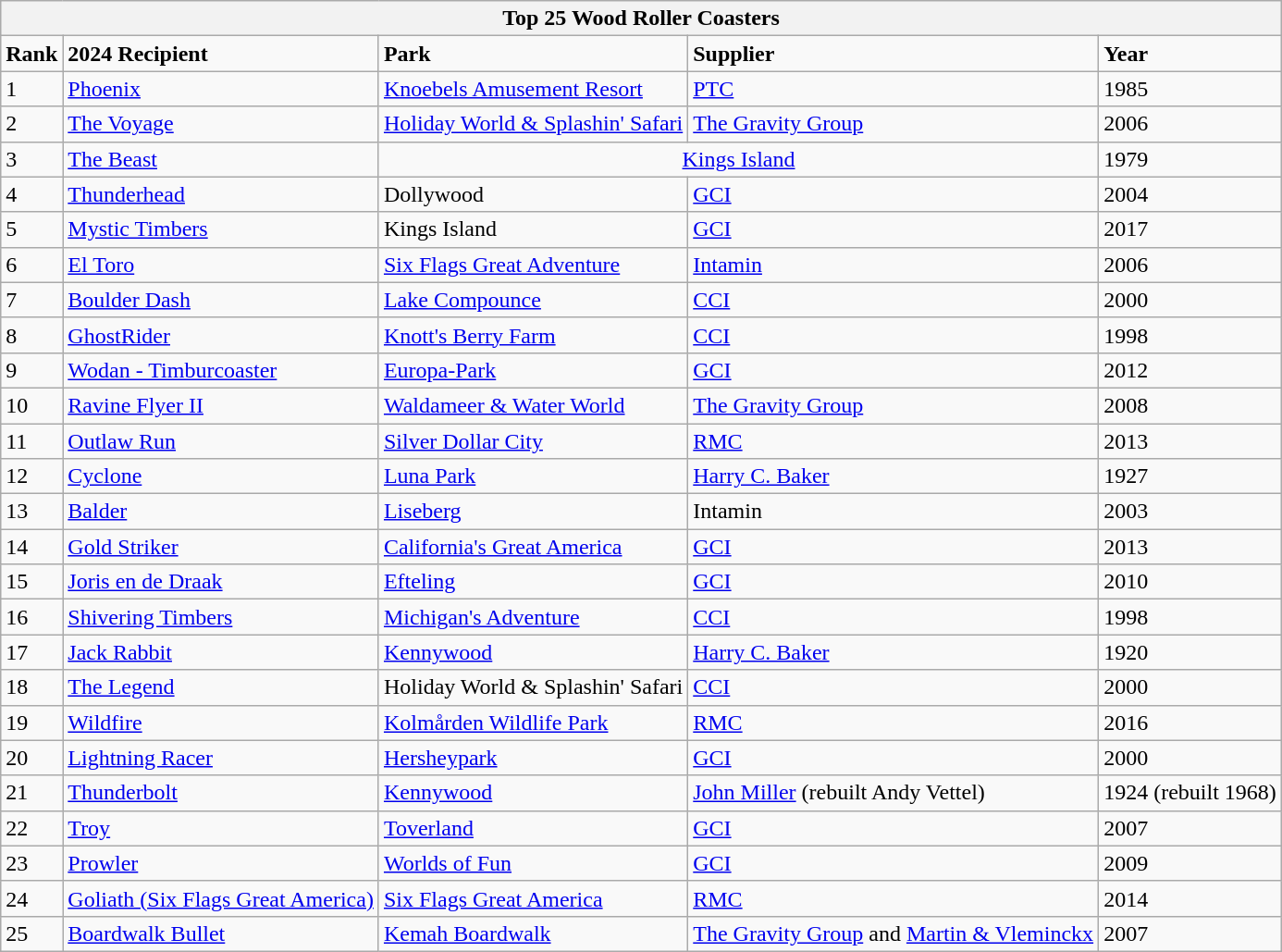<table class="wikitable" style="margin:1em auto;">
<tr>
<th colspan="500">Top 25 Wood Roller Coasters</th>
</tr>
<tr>
<td><strong>Rank</strong></td>
<td><strong>2024 Recipient</strong></td>
<td><strong>Park</strong></td>
<td><strong>Supplier</strong></td>
<td><strong>Year</strong></td>
</tr>
<tr>
<td>1</td>
<td><a href='#'>Phoenix</a></td>
<td><a href='#'>Knoebels Amusement Resort</a></td>
<td><a href='#'>PTC</a></td>
<td>1985</td>
</tr>
<tr>
<td>2</td>
<td><a href='#'>The Voyage</a></td>
<td><a href='#'>Holiday World & Splashin' Safari</a></td>
<td><a href='#'>The Gravity Group</a></td>
<td>2006</td>
</tr>
<tr>
<td>3</td>
<td><a href='#'>The Beast</a></td>
<td colspan="2" style="text-align:center;"><a href='#'>Kings Island</a></td>
<td>1979</td>
</tr>
<tr>
<td>4</td>
<td><a href='#'>Thunderhead</a></td>
<td>Dollywood</td>
<td><a href='#'>GCI</a></td>
<td>2004</td>
</tr>
<tr>
<td>5</td>
<td><a href='#'>Mystic Timbers</a></td>
<td>Kings Island</td>
<td><a href='#'>GCI</a></td>
<td>2017</td>
</tr>
<tr>
<td>6</td>
<td><a href='#'>El Toro</a></td>
<td><a href='#'>Six Flags Great Adventure</a></td>
<td><a href='#'>Intamin</a></td>
<td>2006</td>
</tr>
<tr>
<td>7</td>
<td><a href='#'>Boulder Dash</a></td>
<td><a href='#'>Lake Compounce</a></td>
<td><a href='#'>CCI</a></td>
<td>2000</td>
</tr>
<tr>
<td>8</td>
<td><a href='#'>GhostRider</a></td>
<td><a href='#'>Knott's Berry Farm</a></td>
<td><a href='#'>CCI</a></td>
<td>1998</td>
</tr>
<tr>
<td>9</td>
<td><a href='#'>Wodan - Timburcoaster</a></td>
<td><a href='#'>Europa-Park</a></td>
<td><a href='#'>GCI</a></td>
<td>2012</td>
</tr>
<tr>
<td>10</td>
<td><a href='#'>Ravine Flyer II</a></td>
<td><a href='#'>Waldameer & Water World</a></td>
<td><a href='#'>The Gravity Group</a></td>
<td>2008</td>
</tr>
<tr>
<td>11</td>
<td><a href='#'>Outlaw Run</a></td>
<td><a href='#'>Silver Dollar City</a></td>
<td><a href='#'>RMC</a></td>
<td>2013</td>
</tr>
<tr>
<td>12</td>
<td><a href='#'>Cyclone</a></td>
<td><a href='#'>Luna Park</a></td>
<td><a href='#'>Harry C. Baker</a></td>
<td>1927</td>
</tr>
<tr>
<td>13</td>
<td><a href='#'>Balder</a></td>
<td><a href='#'>Liseberg</a></td>
<td>Intamin</td>
<td>2003</td>
</tr>
<tr>
<td>14</td>
<td><a href='#'>Gold Striker</a></td>
<td><a href='#'>California's Great America</a></td>
<td><a href='#'>GCI</a></td>
<td>2013</td>
</tr>
<tr>
<td>15</td>
<td><a href='#'>Joris en de Draak</a></td>
<td><a href='#'>Efteling</a></td>
<td><a href='#'>GCI</a></td>
<td>2010</td>
</tr>
<tr>
<td>16</td>
<td><a href='#'>Shivering Timbers</a></td>
<td><a href='#'>Michigan's Adventure</a></td>
<td><a href='#'>CCI</a></td>
<td>1998</td>
</tr>
<tr>
<td>17</td>
<td><a href='#'>Jack Rabbit</a></td>
<td><a href='#'>Kennywood</a></td>
<td><a href='#'>Harry C. Baker</a></td>
<td>1920</td>
</tr>
<tr>
<td>18</td>
<td><a href='#'>The Legend</a></td>
<td>Holiday World & Splashin' Safari</td>
<td><a href='#'>CCI</a></td>
<td>2000</td>
</tr>
<tr>
<td>19</td>
<td><a href='#'>Wildfire</a></td>
<td><a href='#'>Kolmården Wildlife Park</a></td>
<td><a href='#'>RMC</a></td>
<td>2016</td>
</tr>
<tr>
<td>20</td>
<td><a href='#'>Lightning Racer</a></td>
<td><a href='#'>Hersheypark</a></td>
<td><a href='#'>GCI</a></td>
<td>2000</td>
</tr>
<tr>
<td>21</td>
<td><a href='#'>Thunderbolt</a></td>
<td><a href='#'>Kennywood</a></td>
<td><a href='#'>John Miller</a> (rebuilt Andy Vettel)</td>
<td>1924 (rebuilt 1968)</td>
</tr>
<tr>
<td>22</td>
<td><a href='#'>Troy</a></td>
<td><a href='#'>Toverland</a></td>
<td><a href='#'>GCI</a></td>
<td>2007</td>
</tr>
<tr>
<td>23</td>
<td><a href='#'>Prowler</a></td>
<td><a href='#'>Worlds of Fun</a></td>
<td><a href='#'>GCI</a></td>
<td>2009</td>
</tr>
<tr>
<td>24</td>
<td><a href='#'>Goliath (Six Flags Great America)</a></td>
<td><a href='#'>Six Flags Great America</a></td>
<td><a href='#'>RMC</a></td>
<td>2014</td>
</tr>
<tr>
<td>25</td>
<td><a href='#'>Boardwalk Bullet</a></td>
<td><a href='#'>Kemah Boardwalk</a></td>
<td><a href='#'>The Gravity Group</a> and <a href='#'>Martin & Vleminckx</a></td>
<td>2007</td>
</tr>
</table>
